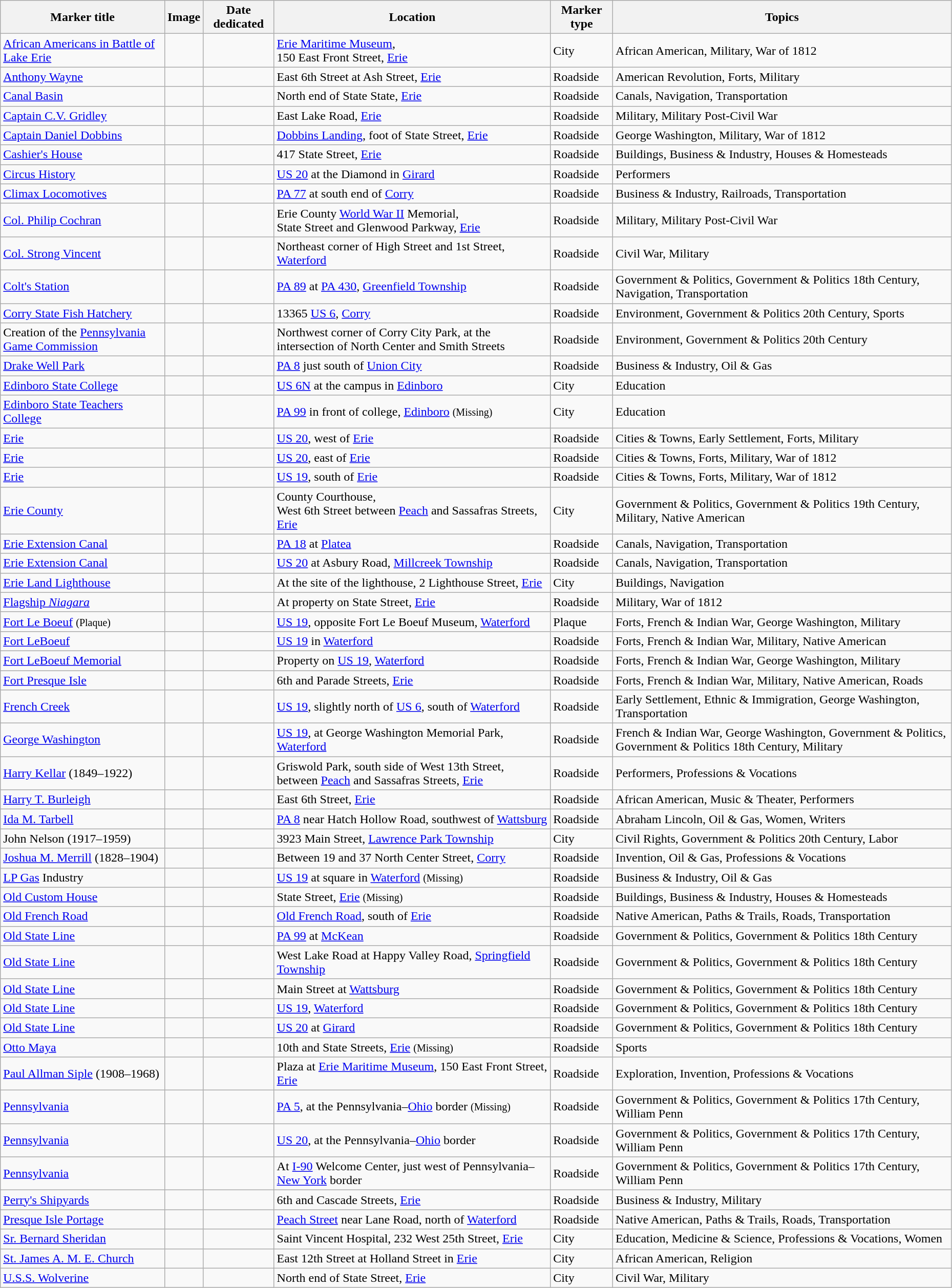<table class="wikitable sortable" style="width:98%">
<tr>
<th><strong>Marker title</strong></th>
<th class="unsortable"><strong>Image</strong></th>
<th><strong>Date dedicated</strong></th>
<th><strong>Location</strong></th>
<th><strong>Marker type</strong></th>
<th><strong>Topics</strong></th>
</tr>
<tr>
<td><a href='#'>African Americans in Battle of Lake Erie</a></td>
<td></td>
<td></td>
<td><a href='#'>Erie Maritime Museum</a>,<br>150 East Front Street, <a href='#'>Erie</a></td>
<td>City</td>
<td>African American, Military, War of 1812</td>
</tr>
<tr>
<td><a href='#'>Anthony Wayne</a></td>
<td></td>
<td></td>
<td>East 6th Street at Ash Street, <a href='#'>Erie</a></td>
<td>Roadside</td>
<td>American Revolution, Forts, Military</td>
</tr>
<tr>
<td><a href='#'>Canal Basin</a></td>
<td></td>
<td></td>
<td>North end of State State, <a href='#'>Erie</a></td>
<td>Roadside</td>
<td>Canals, Navigation, Transportation</td>
</tr>
<tr>
<td><a href='#'>Captain C.V. Gridley</a></td>
<td></td>
<td></td>
<td>East Lake Road, <a href='#'>Erie</a></td>
<td>Roadside</td>
<td>Military, Military Post-Civil War</td>
</tr>
<tr>
<td><a href='#'>Captain Daniel Dobbins</a></td>
<td></td>
<td></td>
<td><a href='#'>Dobbins Landing</a>, foot of State Street, <a href='#'>Erie</a><br><small></small></td>
<td>Roadside</td>
<td>George Washington, Military, War of 1812</td>
</tr>
<tr>
<td><a href='#'>Cashier's House</a></td>
<td></td>
<td></td>
<td>417 State Street, <a href='#'>Erie</a><br><small></small></td>
<td>Roadside</td>
<td>Buildings, Business & Industry, Houses & Homesteads</td>
</tr>
<tr>
<td><a href='#'>Circus History</a></td>
<td></td>
<td></td>
<td><a href='#'>US 20</a> at the Diamond in <a href='#'>Girard</a><br><small></small></td>
<td>Roadside</td>
<td>Performers</td>
</tr>
<tr>
<td><a href='#'>Climax Locomotives</a></td>
<td></td>
<td></td>
<td><a href='#'>PA 77</a> at south end of <a href='#'>Corry</a><br><small></small></td>
<td>Roadside</td>
<td>Business & Industry, Railroads, Transportation</td>
</tr>
<tr>
<td><a href='#'>Col. Philip Cochran</a></td>
<td></td>
<td></td>
<td>Erie County <a href='#'>World War II</a> Memorial,<br>State Street and Glenwood Parkway, <a href='#'>Erie</a></td>
<td>Roadside</td>
<td>Military, Military Post-Civil War</td>
</tr>
<tr>
<td><a href='#'>Col. Strong Vincent</a></td>
<td></td>
<td></td>
<td>Northeast corner of High Street and 1st Street, <a href='#'>Waterford</a><br><small></small></td>
<td>Roadside</td>
<td>Civil War, Military</td>
</tr>
<tr>
<td><a href='#'>Colt's Station</a></td>
<td></td>
<td></td>
<td><a href='#'>PA 89</a> at <a href='#'>PA 430</a>, <a href='#'>Greenfield Township</a><br><small></small></td>
<td>Roadside</td>
<td>Government & Politics, Government & Politics 18th Century, Navigation, Transportation</td>
</tr>
<tr>
<td><a href='#'>Corry State Fish Hatchery</a></td>
<td></td>
<td></td>
<td>13365 <a href='#'>US 6</a>, <a href='#'>Corry</a><br><small></small></td>
<td>Roadside</td>
<td>Environment, Government & Politics 20th Century, Sports</td>
</tr>
<tr>
<td>Creation of the <a href='#'>Pennsylvania Game Commission</a></td>
<td></td>
<td></td>
<td>Northwest corner of Corry City Park, at the intersection of North Center and Smith Streets</td>
<td>Roadside</td>
<td>Environment, Government & Politics 20th Century</td>
</tr>
<tr>
<td><a href='#'>Drake Well Park</a></td>
<td></td>
<td></td>
<td><a href='#'>PA 8</a> just south of <a href='#'>Union City</a><br><small></small></td>
<td>Roadside</td>
<td>Business & Industry, Oil & Gas</td>
</tr>
<tr>
<td><a href='#'>Edinboro State College</a></td>
<td></td>
<td></td>
<td><a href='#'>US 6N</a> at the campus in <a href='#'>Edinboro</a><br><small></small></td>
<td>City</td>
<td>Education</td>
</tr>
<tr>
<td><a href='#'>Edinboro State Teachers College</a></td>
<td></td>
<td></td>
<td><a href='#'>PA 99</a> in front of college, <a href='#'>Edinboro</a> <small>(Missing)</small></td>
<td>City</td>
<td>Education</td>
</tr>
<tr>
<td><a href='#'>Erie</a></td>
<td></td>
<td></td>
<td><a href='#'>US 20</a>, west of <a href='#'>Erie</a></td>
<td>Roadside</td>
<td>Cities & Towns, Early Settlement, Forts, Military</td>
</tr>
<tr>
<td><a href='#'>Erie</a></td>
<td></td>
<td></td>
<td><a href='#'>US 20</a>, east of <a href='#'>Erie</a></td>
<td>Roadside</td>
<td>Cities & Towns, Forts, Military, War of 1812</td>
</tr>
<tr>
<td><a href='#'>Erie</a></td>
<td></td>
<td></td>
<td><a href='#'>US 19</a>, south of <a href='#'>Erie</a><br><small></small></td>
<td>Roadside</td>
<td>Cities & Towns, Forts, Military, War of 1812</td>
</tr>
<tr>
<td><a href='#'>Erie County</a></td>
<td></td>
<td></td>
<td>County Courthouse,<br>West 6th Street between <a href='#'>Peach</a> and Sassafras Streets, <a href='#'>Erie</a></td>
<td>City</td>
<td>Government & Politics, Government & Politics 19th Century, Military, Native American</td>
</tr>
<tr>
<td><a href='#'>Erie Extension Canal</a></td>
<td></td>
<td></td>
<td><a href='#'>PA 18</a> at <a href='#'>Platea</a><br><small></small></td>
<td>Roadside</td>
<td>Canals, Navigation, Transportation</td>
</tr>
<tr>
<td><a href='#'>Erie Extension Canal</a></td>
<td></td>
<td></td>
<td><a href='#'>US 20</a> at Asbury Road, <a href='#'>Millcreek Township</a><br><small></small></td>
<td>Roadside</td>
<td>Canals, Navigation, Transportation</td>
</tr>
<tr>
<td><a href='#'>Erie Land Lighthouse</a></td>
<td></td>
<td></td>
<td>At the site of the lighthouse, 2 Lighthouse Street, <a href='#'>Erie</a></td>
<td>City</td>
<td>Buildings, Navigation</td>
</tr>
<tr>
<td><a href='#'>Flagship <em>Niagara</em></a></td>
<td></td>
<td></td>
<td>At property on State Street, <a href='#'>Erie</a></td>
<td>Roadside</td>
<td>Military, War of 1812</td>
</tr>
<tr>
<td><a href='#'>Fort Le Boeuf</a> <small>(Plaque)</small></td>
<td></td>
<td></td>
<td><a href='#'>US 19</a>, opposite Fort Le Boeuf Museum, <a href='#'>Waterford</a><br><small></small></td>
<td>Plaque</td>
<td>Forts, French & Indian War, George Washington, Military</td>
</tr>
<tr>
<td><a href='#'>Fort LeBoeuf</a></td>
<td></td>
<td></td>
<td><a href='#'>US 19</a> in <a href='#'>Waterford</a><br><small></small></td>
<td>Roadside</td>
<td>Forts, French & Indian War, Military, Native American</td>
</tr>
<tr>
<td><a href='#'>Fort LeBoeuf Memorial</a></td>
<td></td>
<td></td>
<td>Property on <a href='#'>US 19</a>, <a href='#'>Waterford</a><br><small></small></td>
<td>Roadside</td>
<td>Forts, French & Indian War, George Washington, Military</td>
</tr>
<tr>
<td><a href='#'>Fort Presque Isle</a></td>
<td></td>
<td></td>
<td>6th and Parade Streets, <a href='#'>Erie</a><br><small></small></td>
<td>Roadside</td>
<td>Forts, French & Indian War, Military, Native American, Roads</td>
</tr>
<tr>
<td><a href='#'>French Creek</a></td>
<td></td>
<td></td>
<td><a href='#'>US 19</a>, slightly north of <a href='#'>US 6</a>, south of <a href='#'>Waterford</a><br><small></small></td>
<td>Roadside</td>
<td>Early Settlement, Ethnic & Immigration, George Washington, Transportation</td>
</tr>
<tr>
<td><a href='#'>George Washington</a></td>
<td></td>
<td></td>
<td><a href='#'>US 19</a>, at George Washington Memorial Park, <a href='#'>Waterford</a><br><small></small></td>
<td>Roadside</td>
<td>French & Indian War, George Washington, Government & Politics, Government & Politics 18th Century, Military</td>
</tr>
<tr ->
<td><a href='#'>Harry Kellar</a> (1849–1922)</td>
<td></td>
<td></td>
<td>Griswold Park, south side of West 13th Street, between <a href='#'>Peach</a> and Sassafras Streets, <a href='#'>Erie</a></td>
<td>Roadside</td>
<td>Performers, Professions & Vocations</td>
</tr>
<tr>
<td><a href='#'>Harry T. Burleigh</a></td>
<td></td>
<td></td>
<td>East 6th Street, <a href='#'>Erie</a></td>
<td>Roadside</td>
<td>African American, Music & Theater, Performers</td>
</tr>
<tr>
<td><a href='#'>Ida M. Tarbell</a></td>
<td></td>
<td></td>
<td><a href='#'>PA 8</a> near Hatch Hollow Road, southwest of <a href='#'>Wattsburg</a><br><small></small></td>
<td>Roadside</td>
<td>Abraham Lincoln, Oil & Gas, Women, Writers</td>
</tr>
<tr>
<td>John Nelson (1917–1959)</td>
<td></td>
<td></td>
<td>3923 Main Street, <a href='#'>Lawrence Park Township</a></td>
<td>City</td>
<td>Civil Rights, Government & Politics 20th Century, Labor</td>
</tr>
<tr>
<td><a href='#'>Joshua M. Merrill</a> (1828–1904)</td>
<td></td>
<td></td>
<td>Between 19 and 37 North Center Street, <a href='#'>Corry</a></td>
<td>Roadside</td>
<td>Invention, Oil & Gas, Professions & Vocations</td>
</tr>
<tr>
<td><a href='#'>LP Gas</a> Industry</td>
<td></td>
<td></td>
<td><a href='#'>US 19</a> at square in <a href='#'>Waterford</a> <small>(Missing)</small></td>
<td>Roadside</td>
<td>Business & Industry, Oil & Gas</td>
</tr>
<tr>
<td><a href='#'>Old Custom House</a></td>
<td></td>
<td></td>
<td>State Street, <a href='#'>Erie</a> <small>(Missing)</small></td>
<td>Roadside</td>
<td>Buildings, Business & Industry, Houses & Homesteads</td>
</tr>
<tr>
<td><a href='#'>Old French Road</a></td>
<td></td>
<td></td>
<td><a href='#'>Old French Road</a>, south of <a href='#'>Erie</a><br><small></small></td>
<td>Roadside</td>
<td>Native American, Paths & Trails, Roads, Transportation</td>
</tr>
<tr>
<td><a href='#'>Old State Line</a></td>
<td></td>
<td></td>
<td><a href='#'>PA 99</a> at <a href='#'>McKean</a></td>
<td>Roadside</td>
<td>Government & Politics, Government & Politics 18th Century</td>
</tr>
<tr>
<td><a href='#'>Old State Line</a></td>
<td></td>
<td></td>
<td>West Lake Road at Happy Valley Road, <a href='#'>Springfield Township</a><br><small></small></td>
<td>Roadside</td>
<td>Government & Politics, Government & Politics 18th Century</td>
</tr>
<tr>
<td><a href='#'>Old State Line</a></td>
<td></td>
<td></td>
<td>Main Street at <a href='#'>Wattsburg</a><br><small></small></td>
<td>Roadside</td>
<td>Government & Politics, Government & Politics 18th Century</td>
</tr>
<tr>
<td><a href='#'>Old State Line</a></td>
<td></td>
<td></td>
<td><a href='#'>US 19</a>, <a href='#'>Waterford</a></td>
<td>Roadside</td>
<td>Government & Politics, Government & Politics 18th Century</td>
</tr>
<tr>
<td><a href='#'>Old State Line</a></td>
<td></td>
<td></td>
<td><a href='#'>US 20</a> at <a href='#'>Girard</a></td>
<td>Roadside</td>
<td>Government & Politics, Government & Politics 18th Century</td>
</tr>
<tr>
<td><a href='#'>Otto Maya</a></td>
<td></td>
<td></td>
<td>10th and State Streets, <a href='#'>Erie</a> <small>(Missing)</small></td>
<td>Roadside</td>
<td>Sports</td>
</tr>
<tr>
<td><a href='#'>Paul Allman Siple</a> (1908–1968)</td>
<td></td>
<td></td>
<td>Plaza at <a href='#'>Erie Maritime Museum</a>, 150 East Front Street, <a href='#'>Erie</a></td>
<td>Roadside</td>
<td>Exploration, Invention, Professions & Vocations</td>
</tr>
<tr>
<td><a href='#'>Pennsylvania</a></td>
<td></td>
<td></td>
<td><a href='#'>PA 5</a>, at the Pennsylvania–<a href='#'>Ohio</a> border <small>(Missing)</small></td>
<td>Roadside</td>
<td>Government & Politics, Government & Politics 17th Century, William Penn</td>
</tr>
<tr>
<td><a href='#'>Pennsylvania</a></td>
<td></td>
<td></td>
<td><a href='#'>US 20</a>, at the Pennsylvania–<a href='#'>Ohio</a> border<br><small></small></td>
<td>Roadside</td>
<td>Government & Politics, Government & Politics 17th Century, William Penn</td>
</tr>
<tr>
<td><a href='#'>Pennsylvania</a></td>
<td></td>
<td></td>
<td>At <a href='#'>I-90</a> Welcome Center, just west of Pennsylvania–<a href='#'>New York</a> border</td>
<td>Roadside</td>
<td>Government & Politics, Government & Politics 17th Century, William Penn</td>
</tr>
<tr>
<td><a href='#'>Perry's Shipyards</a></td>
<td></td>
<td></td>
<td>6th and Cascade Streets, <a href='#'>Erie</a></td>
<td>Roadside</td>
<td>Business & Industry, Military</td>
</tr>
<tr>
<td><a href='#'>Presque Isle Portage</a></td>
<td></td>
<td></td>
<td><a href='#'>Peach Street</a> near Lane Road, north of <a href='#'>Waterford</a><br><small></small></td>
<td>Roadside</td>
<td>Native American, Paths & Trails, Roads, Transportation</td>
</tr>
<tr>
<td><a href='#'>Sr. Bernard Sheridan</a></td>
<td></td>
<td></td>
<td>Saint Vincent Hospital, 232 West 25th Street, <a href='#'>Erie</a><br><small></small></td>
<td>City</td>
<td>Education, Medicine & Science, Professions & Vocations, Women</td>
</tr>
<tr>
<td><a href='#'>St. James A. M. E. Church</a></td>
<td></td>
<td></td>
<td>East 12th Street at Holland Street in <a href='#'>Erie</a></td>
<td>City</td>
<td>African American, Religion</td>
</tr>
<tr>
<td><a href='#'>U.S.S. Wolverine</a></td>
<td></td>
<td></td>
<td>North end of State Street, <a href='#'>Erie</a></td>
<td>City</td>
<td>Civil War, Military</td>
</tr>
</table>
